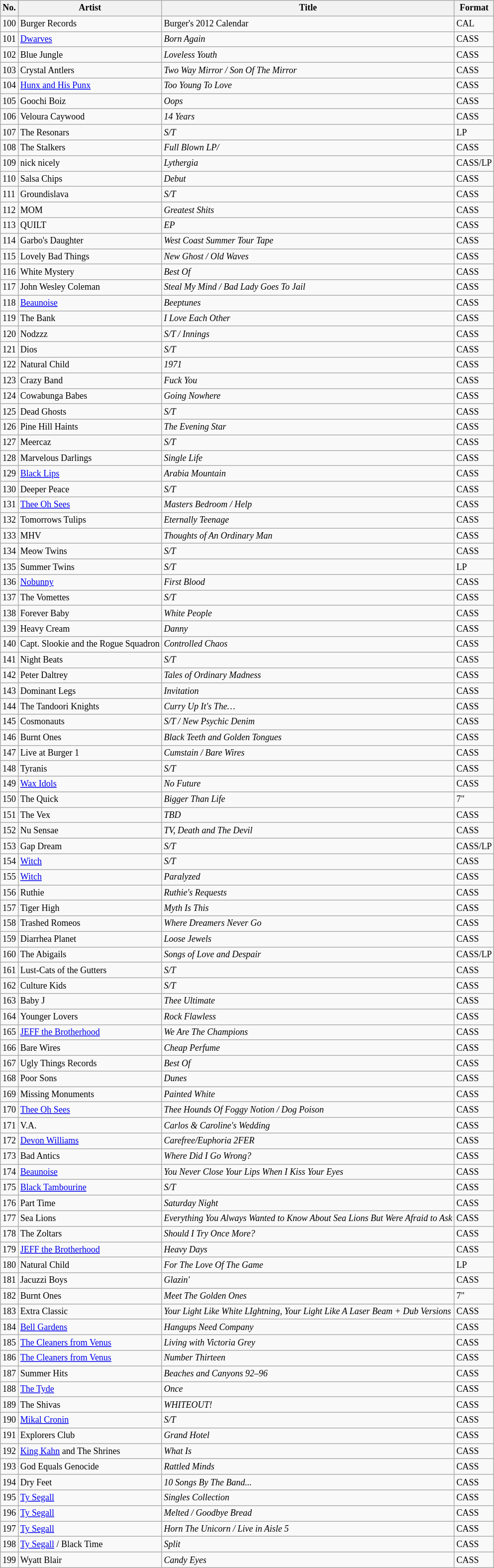<table class="sortable wikitable" style="font-size:9pt">
<tr>
<th>No.</th>
<th>Artist</th>
<th>Title</th>
<th>Format</th>
</tr>
<tr>
<td>100</td>
<td>Burger Records</td>
<td>Burger's 2012 Calendar</td>
<td>CAL</td>
</tr>
<tr>
<td>101</td>
<td><a href='#'>Dwarves</a></td>
<td><em>Born Again  </em></td>
<td>CASS</td>
</tr>
<tr>
<td>102</td>
<td>Blue Jungle</td>
<td><em>Loveless Youth  </em></td>
<td>CASS</td>
</tr>
<tr>
<td>103</td>
<td>Crystal Antlers</td>
<td><em>Two Way Mirror / Son Of The Mirror  </em></td>
<td>CASS</td>
</tr>
<tr>
<td>104</td>
<td><a href='#'>Hunx and His Punx</a></td>
<td><em>Too Young To Love  </em></td>
<td>CASS</td>
</tr>
<tr>
<td>105</td>
<td>Goochi Boiz</td>
<td><em>Oops  </em></td>
<td>CASS</td>
</tr>
<tr>
<td>106</td>
<td>Veloura Caywood</td>
<td><em>14 Years  </em></td>
<td>CASS</td>
</tr>
<tr>
<td>107</td>
<td>The Resonars</td>
<td><em>S/T </em></td>
<td>LP</td>
</tr>
<tr>
<td>108</td>
<td>The Stalkers</td>
<td><em>Full Blown LP/ </em></td>
<td>CASS</td>
</tr>
<tr>
<td>109</td>
<td>nick nicely</td>
<td><em>Lythergia  </em></td>
<td>CASS/LP</td>
</tr>
<tr>
<td>110</td>
<td>Salsa Chips</td>
<td><em>Debut  </em></td>
<td>CASS</td>
</tr>
<tr>
<td>111</td>
<td>Groundislava</td>
<td><em>S/T  </em></td>
<td>CASS</td>
</tr>
<tr>
<td>112</td>
<td>MOM</td>
<td><em>Greatest Shits  </em></td>
<td>CASS</td>
</tr>
<tr>
<td>113</td>
<td>QUILT</td>
<td><em>EP  </em></td>
<td>CASS</td>
</tr>
<tr>
<td>114</td>
<td>Garbo's Daughter</td>
<td><em>West Coast Summer Tour Tape  </em></td>
<td>CASS</td>
</tr>
<tr>
<td>115</td>
<td>Lovely Bad Things</td>
<td><em>New Ghost / Old Waves  </em></td>
<td>CASS</td>
</tr>
<tr>
<td>116</td>
<td>White Mystery</td>
<td><em>Best Of  </em></td>
<td>CASS</td>
</tr>
<tr>
<td>117</td>
<td>John Wesley Coleman</td>
<td><em>Steal My Mind / Bad Lady Goes To Jail  </em></td>
<td>CASS</td>
</tr>
<tr>
<td>118</td>
<td><a href='#'>Beaunoise</a></td>
<td><em>Beeptunes  </em></td>
<td>CASS</td>
</tr>
<tr>
<td>119</td>
<td>The Bank</td>
<td><em>I Love Each Other  </em></td>
<td>CASS</td>
</tr>
<tr>
<td>120</td>
<td>Nodzzz</td>
<td><em>S/T / Innings  </em></td>
<td>CASS</td>
</tr>
<tr>
<td>121</td>
<td>Dios</td>
<td><em>S/T  </em></td>
<td>CASS</td>
</tr>
<tr>
<td>122</td>
<td>Natural Child</td>
<td><em>1971  </em></td>
<td>CASS</td>
</tr>
<tr>
<td>123</td>
<td>Crazy Band</td>
<td><em>Fuck You  </em></td>
<td>CASS</td>
</tr>
<tr>
<td>124</td>
<td>Cowabunga Babes</td>
<td><em>Going Nowhere  </em></td>
<td>CASS</td>
</tr>
<tr>
<td>125</td>
<td>Dead Ghosts</td>
<td><em>S/T  </em></td>
<td>CASS</td>
</tr>
<tr>
<td>126</td>
<td>Pine Hill Haints</td>
<td><em>The Evening Star  </em></td>
<td>CASS</td>
</tr>
<tr>
<td>127</td>
<td>Meercaz</td>
<td><em>S/T  </em></td>
<td>CASS</td>
</tr>
<tr>
<td>128</td>
<td>Marvelous Darlings</td>
<td><em>Single Life  </em></td>
<td>CASS</td>
</tr>
<tr>
<td>129</td>
<td><a href='#'>Black Lips</a></td>
<td><em>Arabia Mountain  </em></td>
<td>CASS</td>
</tr>
<tr>
<td>130</td>
<td>Deeper Peace</td>
<td><em>S/T  </em></td>
<td>CASS</td>
</tr>
<tr>
<td>131</td>
<td><a href='#'>Thee Oh Sees</a></td>
<td><em>Masters Bedroom / Help  </em></td>
<td>CASS</td>
</tr>
<tr>
<td>132</td>
<td>Tomorrows Tulips</td>
<td><em>Eternally Teenage  </em></td>
<td>CASS</td>
</tr>
<tr>
<td>133</td>
<td>MHV</td>
<td><em>Thoughts of An Ordinary Man  </em></td>
<td>CASS</td>
</tr>
<tr>
<td>134</td>
<td>Meow Twins</td>
<td><em>S/T  </em></td>
<td>CASS</td>
</tr>
<tr>
<td>135</td>
<td>Summer Twins</td>
<td><em>S/T</em></td>
<td>LP</td>
</tr>
<tr>
<td>136</td>
<td><a href='#'>Nobunny</a></td>
<td><em>First Blood  </em></td>
<td>CASS</td>
</tr>
<tr>
<td>137</td>
<td>The Vomettes</td>
<td><em>S/T  </em></td>
<td>CASS</td>
</tr>
<tr>
<td>138</td>
<td>Forever Baby</td>
<td><em>White People  </em></td>
<td>CASS</td>
</tr>
<tr>
<td>139</td>
<td>Heavy Cream</td>
<td><em>Danny  </em></td>
<td>CASS</td>
</tr>
<tr>
<td>140</td>
<td>Capt. Slookie and the Rogue Squadron</td>
<td><em>Controlled Chaos  </em></td>
<td>CASS</td>
</tr>
<tr>
<td>141</td>
<td>Night Beats</td>
<td><em>S/T  </em></td>
<td>CASS</td>
</tr>
<tr>
<td>142</td>
<td>Peter Daltrey</td>
<td><em>Tales of Ordinary Madness  </em></td>
<td>CASS</td>
</tr>
<tr>
<td>143</td>
<td>Dominant Legs</td>
<td><em> Invitation  </em></td>
<td>CASS</td>
</tr>
<tr>
<td>144</td>
<td>The Tandoori Knights</td>
<td><em>Curry Up It's The…  </em></td>
<td>CASS</td>
</tr>
<tr>
<td>145</td>
<td>Cosmonauts</td>
<td><em>S/T / New Psychic Denim  </em></td>
<td>CASS</td>
</tr>
<tr>
<td>146</td>
<td>Burnt Ones</td>
<td><em>Black Teeth and Golden Tongues  </em></td>
<td>CASS</td>
</tr>
<tr>
<td>147</td>
<td>Live at Burger 1</td>
<td><em>Cumstain / Bare Wires  </em></td>
<td>CASS</td>
</tr>
<tr>
<td>148</td>
<td>Tyranis</td>
<td><em>S/T  </em></td>
<td>CASS</td>
</tr>
<tr>
<td>149</td>
<td><a href='#'>Wax Idols</a></td>
<td><em>No Future  </em></td>
<td>CASS</td>
</tr>
<tr>
<td>150</td>
<td>The Quick</td>
<td><em>Bigger Than Life </em></td>
<td>7"</td>
</tr>
<tr>
<td>151</td>
<td>The Vex</td>
<td><em>TBD  </em></td>
<td>CASS</td>
</tr>
<tr>
<td>152</td>
<td>Nu Sensae</td>
<td><em>TV, Death and The Devil  </em></td>
<td>CASS</td>
</tr>
<tr>
<td>153</td>
<td>Gap Dream</td>
<td><em>S/T  </em></td>
<td>CASS/LP</td>
</tr>
<tr>
<td>154</td>
<td><a href='#'>Witch</a></td>
<td><em>S/T  </em></td>
<td>CASS</td>
</tr>
<tr>
<td>155</td>
<td><a href='#'>Witch</a></td>
<td><em>Paralyzed  </em></td>
<td>CASS</td>
</tr>
<tr>
<td>156</td>
<td>Ruthie</td>
<td><em>Ruthie's Requests  </em></td>
<td>CASS</td>
</tr>
<tr>
<td>157</td>
<td>Tiger High</td>
<td><em>Myth Is This  </em></td>
<td>CASS</td>
</tr>
<tr>
<td>158</td>
<td>Trashed Romeos</td>
<td><em>Where Dreamers Never Go  </em></td>
<td>CASS</td>
</tr>
<tr>
<td>159</td>
<td>Diarrhea Planet</td>
<td><em>Loose Jewels  </em></td>
<td>CASS</td>
</tr>
<tr>
<td>160</td>
<td>The Abigails</td>
<td><em>Songs of Love and Despair  </em></td>
<td>CASS/LP</td>
</tr>
<tr>
<td>161</td>
<td>Lust-Cats of the Gutters</td>
<td><em>S/T  </em></td>
<td>CASS</td>
</tr>
<tr>
<td>162</td>
<td>Culture Kids</td>
<td><em>S/T  </em></td>
<td>CASS</td>
</tr>
<tr>
<td>163</td>
<td>Baby J</td>
<td><em>Thee Ultimate  </em></td>
<td>CASS</td>
</tr>
<tr>
<td>164</td>
<td>Younger Lovers</td>
<td><em>Rock Flawless  </em></td>
<td>CASS</td>
</tr>
<tr>
<td>165</td>
<td><a href='#'>JEFF the Brotherhood</a></td>
<td><em>We Are The Champions  </em></td>
<td>CASS</td>
</tr>
<tr>
<td>166</td>
<td>Bare Wires</td>
<td><em>Cheap Perfume  </em></td>
<td>CASS</td>
</tr>
<tr>
<td>167</td>
<td>Ugly Things Records</td>
<td><em>Best Of  </em></td>
<td>CASS</td>
</tr>
<tr>
<td>168</td>
<td>Poor Sons</td>
<td><em>Dunes  </em></td>
<td>CASS</td>
</tr>
<tr>
<td>169</td>
<td>Missing Monuments</td>
<td><em>Painted White  </em></td>
<td>CASS</td>
</tr>
<tr>
<td>170</td>
<td><a href='#'>Thee Oh Sees</a></td>
<td><em>Thee Hounds Of Foggy Notion / Dog Poison  </em></td>
<td>CASS</td>
</tr>
<tr>
<td>171</td>
<td>V.A.</td>
<td><em>Carlos & Caroline's Wedding  </em></td>
<td>CASS</td>
</tr>
<tr>
<td>172</td>
<td><a href='#'>Devon Williams</a></td>
<td><em>Carefree/Euphoria 2FER  </em></td>
<td>CASS</td>
</tr>
<tr>
<td>173</td>
<td>Bad Antics</td>
<td><em>Where Did I Go Wrong?  </em></td>
<td>CASS</td>
</tr>
<tr>
<td>174</td>
<td><a href='#'>Beaunoise</a></td>
<td><em>You Never Close Your Lips When I Kiss Your Eyes  </em></td>
<td>CASS</td>
</tr>
<tr>
<td>175</td>
<td><a href='#'>Black Tambourine</a></td>
<td><em>S/T  </em></td>
<td>CASS</td>
</tr>
<tr>
<td>176</td>
<td>Part Time</td>
<td><em>Saturday Night  </em></td>
<td>CASS</td>
</tr>
<tr>
<td>177</td>
<td>Sea Lions</td>
<td><em>Everything You Always Wanted to Know About Sea Lions But Were Afraid to Ask  </em></td>
<td>CASS</td>
</tr>
<tr>
<td>178</td>
<td>The Zoltars</td>
<td><em>Should I Try Once More?  </em></td>
<td>CASS</td>
</tr>
<tr>
<td>179</td>
<td><a href='#'>JEFF the Brotherhood</a></td>
<td><em>Heavy Days  </em></td>
<td>CASS</td>
</tr>
<tr>
<td>180</td>
<td>Natural Child</td>
<td><em>For The Love Of The Game </em></td>
<td>LP</td>
</tr>
<tr>
<td>181</td>
<td>Jacuzzi Boys</td>
<td><em>Glazin'  </em></td>
<td>CASS</td>
</tr>
<tr>
<td>182</td>
<td>Burnt Ones</td>
<td><em>Meet The Golden Ones </em></td>
<td>7"</td>
</tr>
<tr>
<td>183</td>
<td>Extra Classic</td>
<td><em>Your Light Like White LIghtning, Your Light Like A Laser Beam + Dub Versions  </em></td>
<td>CASS</td>
</tr>
<tr>
<td>184</td>
<td><a href='#'>Bell Gardens</a></td>
<td><em>Hangups Need Company  </em></td>
<td>CASS</td>
</tr>
<tr>
<td>185</td>
<td><a href='#'>The Cleaners from Venus</a></td>
<td><em>Living with Victoria Grey  </em></td>
<td>CASS</td>
</tr>
<tr>
<td>186</td>
<td><a href='#'>The Cleaners from Venus</a></td>
<td><em>Number Thirteen  </em></td>
<td>CASS</td>
</tr>
<tr>
<td>187</td>
<td>Summer Hits</td>
<td><em>Beaches and Canyons 92–96  </em></td>
<td>CASS</td>
</tr>
<tr>
<td>188</td>
<td><a href='#'>The Tyde</a></td>
<td><em>Once  </em></td>
<td>CASS</td>
</tr>
<tr>
<td>189</td>
<td>The Shivas</td>
<td><em>WHITEOUT!  </em></td>
<td>CASS</td>
</tr>
<tr>
<td>190</td>
<td><a href='#'>Mikal Cronin</a></td>
<td><em>S/T  </em></td>
<td>CASS</td>
</tr>
<tr>
<td>191</td>
<td>Explorers Club</td>
<td><em>Grand Hotel  </em></td>
<td>CASS</td>
</tr>
<tr>
<td>192</td>
<td><a href='#'>King Kahn</a> and The Shrines</td>
<td><em>What Is  </em></td>
<td>CASS</td>
</tr>
<tr>
<td>193</td>
<td>God Equals Genocide</td>
<td><em>Rattled Minds  </em></td>
<td>CASS</td>
</tr>
<tr>
<td>194</td>
<td>Dry Feet</td>
<td><em>10 Songs By The Band...  </em></td>
<td>CASS</td>
</tr>
<tr>
<td>195</td>
<td><a href='#'>Ty Segall</a></td>
<td><em>Singles Collection  </em></td>
<td>CASS</td>
</tr>
<tr>
<td>196</td>
<td><a href='#'>Ty Segall</a></td>
<td><em>Melted / Goodbye Bread  </em></td>
<td>CASS</td>
</tr>
<tr>
<td>197</td>
<td><a href='#'>Ty Segall</a></td>
<td><em>Horn The Unicorn / Live in Aisle 5  </em></td>
<td>CASS</td>
</tr>
<tr>
<td>198</td>
<td><a href='#'>Ty Segall</a> / Black Time</td>
<td><em>Split  </em></td>
<td>CASS</td>
</tr>
<tr>
<td>199</td>
<td>Wyatt Blair</td>
<td><em>Candy Eyes  </em></td>
<td>CASS</td>
</tr>
</table>
